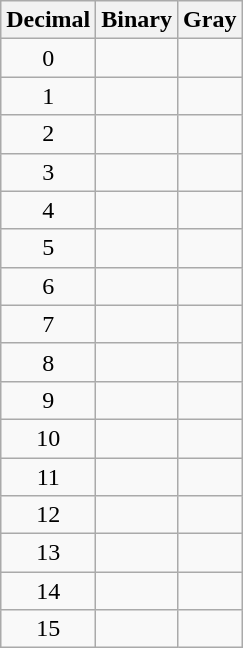<table class="wikitable sortable" style="text-align:center;">
<tr>
<th>Decimal</th>
<th>Binary</th>
<th>Gray</th>
</tr>
<tr>
<td>0</td>
<td></td>
<td></td>
</tr>
<tr>
<td>1</td>
<td></td>
<td></td>
</tr>
<tr>
<td>2</td>
<td></td>
<td></td>
</tr>
<tr>
<td>3</td>
<td></td>
<td></td>
</tr>
<tr>
<td>4</td>
<td></td>
<td></td>
</tr>
<tr>
<td>5</td>
<td></td>
<td></td>
</tr>
<tr>
<td>6</td>
<td></td>
<td></td>
</tr>
<tr>
<td>7</td>
<td></td>
<td></td>
</tr>
<tr>
<td>8</td>
<td></td>
<td></td>
</tr>
<tr>
<td>9</td>
<td></td>
<td></td>
</tr>
<tr>
<td>10</td>
<td></td>
<td></td>
</tr>
<tr>
<td>11</td>
<td></td>
<td></td>
</tr>
<tr>
<td>12</td>
<td></td>
<td></td>
</tr>
<tr>
<td>13</td>
<td></td>
<td></td>
</tr>
<tr>
<td>14</td>
<td></td>
<td></td>
</tr>
<tr>
<td>15</td>
<td></td>
<td></td>
</tr>
</table>
